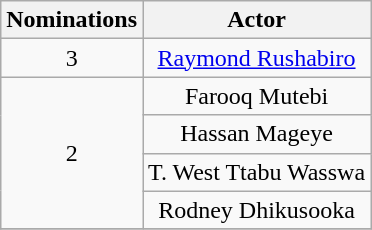<table class="wikitable" style="text-align:center;">
<tr>
<th scope="col" width="55">Nominations</th>
<th scope="col" align="center">Actor</th>
</tr>
<tr>
<td rowspan="1" style="text-align:center;">3</td>
<td><a href='#'>Raymond Rushabiro</a></td>
</tr>
<tr>
<td rowspan="4" style="text-align:center;">2</td>
<td>Farooq Mutebi</td>
</tr>
<tr>
<td>Hassan Mageye</td>
</tr>
<tr>
<td>T. West Ttabu Wasswa</td>
</tr>
<tr>
<td>Rodney Dhikusooka</td>
</tr>
<tr>
</tr>
</table>
